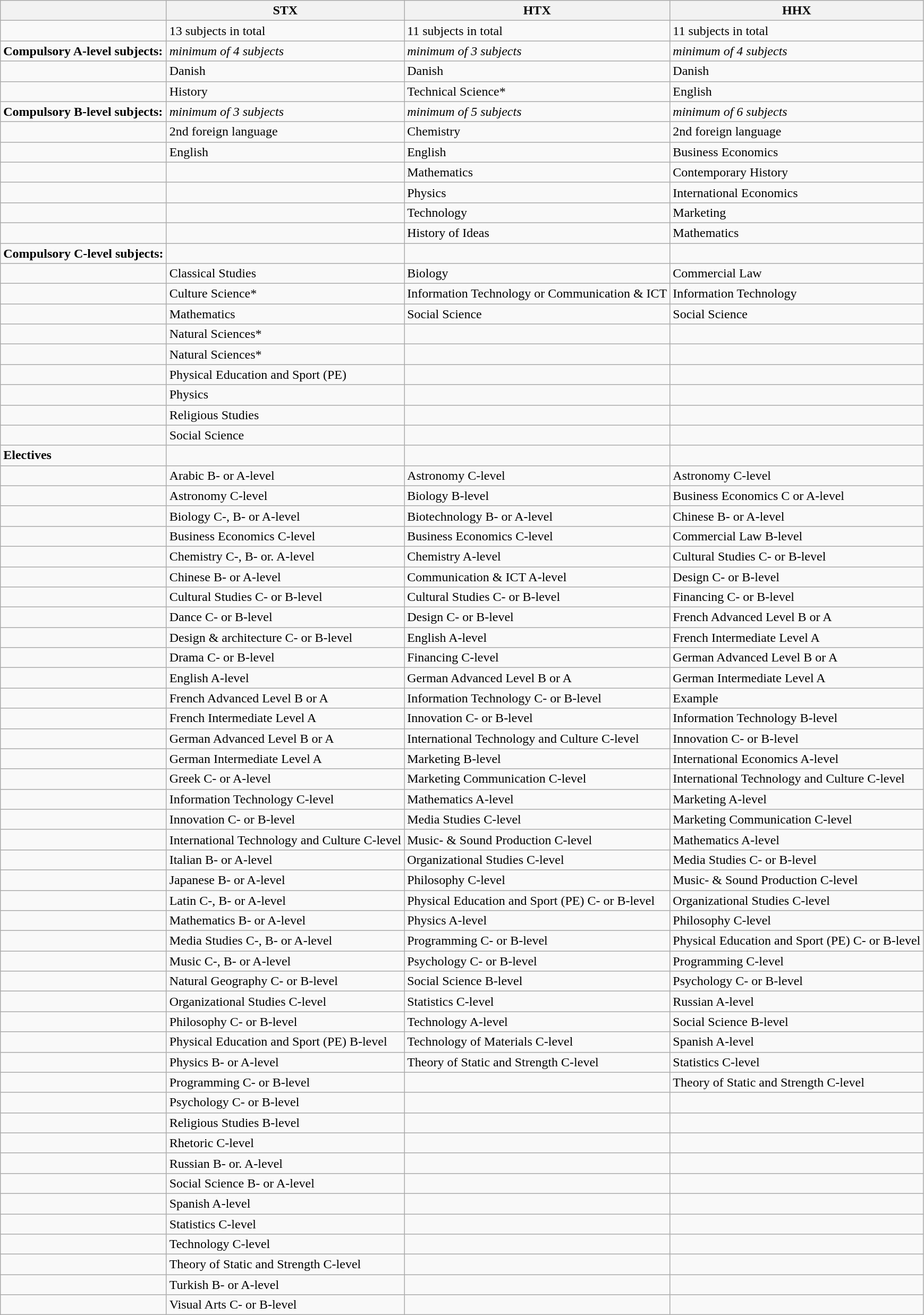<table class="wikitable">
<tr>
<th></th>
<th><strong>STX</strong></th>
<th><strong>HTX</strong></th>
<th><strong>HHX</strong></th>
</tr>
<tr>
<td></td>
<td>13 subjects in total</td>
<td>11 subjects in total</td>
<td>11 subjects in total</td>
</tr>
<tr>
<td><strong>Compulsory A-level subjects:</strong></td>
<td><em>minimum of 4 subjects</em></td>
<td><em>minimum of 3 subjects</em></td>
<td><em>minimum of 4 subjects</em></td>
</tr>
<tr>
<td></td>
<td>Danish</td>
<td>Danish</td>
<td>Danish</td>
</tr>
<tr>
<td></td>
<td>History</td>
<td>Technical Science*</td>
<td>English</td>
</tr>
<tr>
<td><strong>Compulsory B-level subjects:</strong></td>
<td><em>minimum of 3 subjects</em></td>
<td><em>minimum of 5 subjects</em></td>
<td><em>minimum of 6 subjects</em></td>
</tr>
<tr>
<td></td>
<td>2nd foreign language</td>
<td>Chemistry</td>
<td>2nd foreign language</td>
</tr>
<tr>
<td></td>
<td>English</td>
<td>English</td>
<td>Business Economics</td>
</tr>
<tr>
<td></td>
<td></td>
<td>Mathematics</td>
<td>Contemporary History</td>
</tr>
<tr>
<td></td>
<td></td>
<td>Physics</td>
<td>International Economics</td>
</tr>
<tr>
<td></td>
<td></td>
<td>Technology</td>
<td>Marketing</td>
</tr>
<tr>
<td></td>
<td></td>
<td>History of Ideas</td>
<td>Mathematics</td>
</tr>
<tr>
<td><strong>Compulsory C-level subjects:</strong></td>
<td></td>
<td></td>
<td></td>
</tr>
<tr>
<td></td>
<td>Classical Studies</td>
<td>Biology</td>
<td>Commercial Law</td>
</tr>
<tr>
<td></td>
<td>Culture Science*</td>
<td>Information Technology or Communication & ICT</td>
<td>Information Technology</td>
</tr>
<tr>
<td></td>
<td>Mathematics</td>
<td>Social Science</td>
<td>Social Science</td>
</tr>
<tr>
<td></td>
<td>Natural Sciences*</td>
<td></td>
<td></td>
</tr>
<tr>
<td></td>
<td>Natural Sciences*</td>
<td></td>
<td></td>
</tr>
<tr>
<td></td>
<td>Physical Education and Sport (PE)</td>
<td></td>
<td></td>
</tr>
<tr>
<td></td>
<td>Physics</td>
<td></td>
<td></td>
</tr>
<tr>
<td></td>
<td>Religious Studies</td>
<td></td>
<td></td>
</tr>
<tr>
<td></td>
<td>Social Science</td>
<td></td>
<td></td>
</tr>
<tr>
<td><strong>Electives</strong></td>
<td></td>
<td></td>
<td></td>
</tr>
<tr>
<td></td>
<td>Arabic B- or A-level</td>
<td>Astronomy C-level</td>
<td>Astronomy C-level</td>
</tr>
<tr>
<td></td>
<td>Astronomy C-level</td>
<td>Biology B-level</td>
<td>Business Economics C or A-level</td>
</tr>
<tr>
<td></td>
<td>Biology C-, B- or A-level</td>
<td>Biotechnology B- or A-level</td>
<td>Chinese B- or A-level</td>
</tr>
<tr>
<td></td>
<td>Business Economics C-level</td>
<td>Business Economics C-level</td>
<td>Commercial Law B-level</td>
</tr>
<tr>
<td></td>
<td>Chemistry C-, B- or. A-level</td>
<td>Chemistry A-level</td>
<td>Cultural Studies C- or B-level</td>
</tr>
<tr>
<td></td>
<td>Chinese B- or A-level</td>
<td>Communication & ICT A-level</td>
<td>Design C- or B-level</td>
</tr>
<tr>
<td></td>
<td>Cultural Studies C- or B-level</td>
<td>Cultural Studies C- or B-level</td>
<td>Financing C- or B-level</td>
</tr>
<tr>
<td></td>
<td>Dance C- or B-level</td>
<td>Design C- or B-level</td>
<td>French Advanced Level B or A</td>
</tr>
<tr>
<td></td>
<td>Design & architecture C- or B-level</td>
<td>English A-level</td>
<td>French Intermediate Level A</td>
</tr>
<tr>
<td></td>
<td>Drama C- or B-level</td>
<td>Financing C-level</td>
<td>German Advanced Level B or A</td>
</tr>
<tr>
<td></td>
<td>English A-level</td>
<td>German Advanced Level B or A</td>
<td>German Intermediate Level A</td>
</tr>
<tr>
<td></td>
<td>French Advanced Level B or A</td>
<td>Information Technology C- or B-level</td>
<td>Example</td>
</tr>
<tr>
<td></td>
<td>French Intermediate Level A</td>
<td>Innovation C- or B-level</td>
<td>Information Technology B-level</td>
</tr>
<tr>
<td></td>
<td>German Advanced Level B or A</td>
<td>International Technology and Culture C-level</td>
<td>Innovation C- or B-level</td>
</tr>
<tr>
<td></td>
<td>German Intermediate Level A</td>
<td>Marketing B-level</td>
<td>International Economics A-level</td>
</tr>
<tr>
<td></td>
<td>Greek C- or A-level</td>
<td>Marketing Communication C-level</td>
<td>International Technology and Culture C-level</td>
</tr>
<tr>
<td></td>
<td>Information Technology C-level</td>
<td>Mathematics A-level</td>
<td>Marketing A-level</td>
</tr>
<tr>
<td></td>
<td>Innovation C- or B-level</td>
<td>Media Studies C-level</td>
<td>Marketing Communication C-level</td>
</tr>
<tr>
<td></td>
<td>International Technology and Culture C-level</td>
<td>Music- & Sound Production C-level</td>
<td>Mathematics A-level</td>
</tr>
<tr>
<td></td>
<td>Italian B- or A-level</td>
<td>Organizational Studies C-level</td>
<td>Media Studies C- or B-level</td>
</tr>
<tr>
<td></td>
<td>Japanese B- or A-level</td>
<td>Philosophy C-level</td>
<td>Music- & Sound Production C-level</td>
</tr>
<tr>
<td></td>
<td>Latin C-, B- or A-level</td>
<td>Physical Education and Sport (PE) C- or B-level</td>
<td>Organizational Studies C-level</td>
</tr>
<tr>
<td></td>
<td>Mathematics B- or A-level</td>
<td>Physics A-level</td>
<td>Philosophy C-level</td>
</tr>
<tr>
<td></td>
<td>Media Studies C-, B- or A-level</td>
<td>Programming C- or B-level</td>
<td>Physical Education and Sport (PE) C- or B-level</td>
</tr>
<tr>
<td></td>
<td>Music C-, B- or A-level</td>
<td>Psychology C- or B-level</td>
<td>Programming C-level</td>
</tr>
<tr>
<td></td>
<td>Natural Geography C- or B-level</td>
<td>Social Science B-level</td>
<td>Psychology C- or B-level</td>
</tr>
<tr>
<td></td>
<td>Organizational Studies C-level</td>
<td>Statistics C-level</td>
<td>Russian A-level</td>
</tr>
<tr>
<td></td>
<td>Philosophy C- or B-level</td>
<td>Technology A-level</td>
<td>Social Science B-level</td>
</tr>
<tr>
<td></td>
<td>Physical Education and Sport (PE) B-level</td>
<td>Technology of Materials C-level</td>
<td>Spanish A-level</td>
</tr>
<tr>
<td></td>
<td>Physics B- or A-level</td>
<td>Theory of Static and Strength C-level</td>
<td>Statistics C-level</td>
</tr>
<tr>
<td></td>
<td>Programming C- or B-level</td>
<td></td>
<td>Theory of Static and Strength C-level</td>
</tr>
<tr>
<td></td>
<td>Psychology C- or B-level</td>
<td></td>
<td></td>
</tr>
<tr>
<td></td>
<td>Religious Studies B-level</td>
<td></td>
<td></td>
</tr>
<tr>
<td></td>
<td>Rhetoric C-level</td>
<td></td>
<td></td>
</tr>
<tr>
<td></td>
<td>Russian B- or. A-level</td>
<td></td>
<td></td>
</tr>
<tr>
<td></td>
<td>Social Science B- or A-level</td>
<td></td>
<td></td>
</tr>
<tr>
<td></td>
<td>Spanish A-level</td>
<td></td>
<td></td>
</tr>
<tr>
<td></td>
<td>Statistics C-level</td>
<td></td>
<td></td>
</tr>
<tr>
<td></td>
<td>Technology C-level</td>
<td></td>
<td></td>
</tr>
<tr>
<td></td>
<td>Theory of Static and Strength C-level</td>
<td></td>
<td></td>
</tr>
<tr>
<td></td>
<td>Turkish B- or A-level</td>
<td></td>
<td></td>
</tr>
<tr>
<td></td>
<td>Visual Arts C- or B-level</td>
<td></td>
<td></td>
</tr>
</table>
